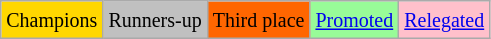<table class="wikitable">
<tr>
<td bgcolor="gold"><small>Champions</small></td>
<td bgcolor="silver"><small>Runners-up</small></td>
<td bgcolor="ff6600"><small>Third place</small></td>
<td bgcolor="palegreen"><small><a href='#'>Promoted</a></small></td>
<td bgcolor="pink"><small><a href='#'>Relegated</a></small></td>
</tr>
</table>
